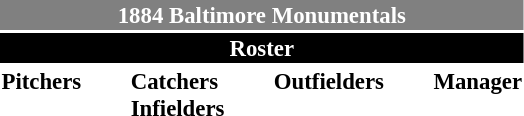<table class="toccolours" style="font-size: 95%;">
<tr>
<th colspan="10" style="background-color: gray; color: white; text-align: center;">1884 Baltimore Monumentals</th>
</tr>
<tr>
<td colspan="10" style="background-color: black; color: white; text-align: center;"><strong>Roster</strong></td>
</tr>
<tr>
<td valign="top"><strong>Pitchers</strong><br>



</td>
<td width="25px"></td>
<td valign="top"><strong>Catchers</strong><br>




<strong>Infielders</strong>








</td>
<td width="25px"></td>
<td valign="top"><strong>Outfielders</strong><br>















</td>
<td width="25px"></td>
<td valign="top"><strong>Manager</strong><br></td>
</tr>
</table>
